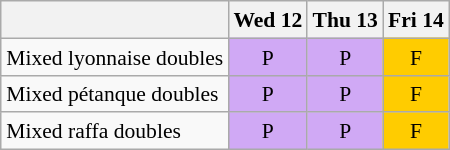<table class="wikitable" style="margin:0.5em auto; font-size:90%; line-height:1.25em; text-align:center;">
<tr>
<th></th>
<th>Wed 12</th>
<th>Thu 13</th>
<th>Fri 14</th>
</tr>
<tr>
<td align=left>Mixed lyonnaise  doubles</td>
<td style="background-color:#D0A9F5;">P</td>
<td style="background-color:#D0A9F5;">P</td>
<td style="background-color:#FFCC00;">F</td>
</tr>
<tr>
<td align=left>Mixed pétanque doubles</td>
<td style="background-color:#D0A9F5;">P</td>
<td style="background-color:#D0A9F5;">P</td>
<td style="background-color:#FFCC00;">F</td>
</tr>
<tr>
<td align=left>Mixed raffa doubles</td>
<td style="background-color:#D0A9F5;">P</td>
<td style="background-color:#D0A9F5;">P</td>
<td style="background-color:#FFCC00;">F</td>
</tr>
</table>
